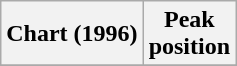<table class="wikitable plainrowheaders">
<tr>
<th style="text-align:center;">Chart (1996)</th>
<th style="text-align:center;">Peak<br>position</th>
</tr>
<tr>
</tr>
</table>
